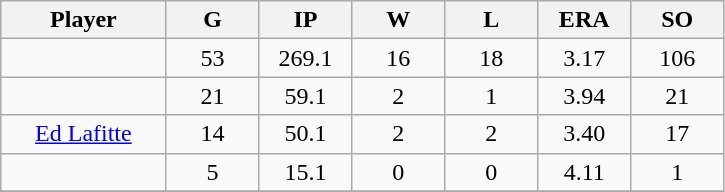<table class="wikitable sortable">
<tr>
<th bgcolor="#DDDDFF" width="16%">Player</th>
<th bgcolor="#DDDDFF" width="9%">G</th>
<th bgcolor="#DDDDFF" width="9%">IP</th>
<th bgcolor="#DDDDFF" width="9%">W</th>
<th bgcolor="#DDDDFF" width="9%">L</th>
<th bgcolor="#DDDDFF" width="9%">ERA</th>
<th bgcolor="#DDDDFF" width="9%">SO</th>
</tr>
<tr align="center">
<td></td>
<td>53</td>
<td>269.1</td>
<td>16</td>
<td>18</td>
<td>3.17</td>
<td>106</td>
</tr>
<tr align="center">
<td></td>
<td>21</td>
<td>59.1</td>
<td>2</td>
<td>1</td>
<td>3.94</td>
<td>21</td>
</tr>
<tr align="center">
<td><a href='#'>Ed Lafitte</a></td>
<td>14</td>
<td>50.1</td>
<td>2</td>
<td>2</td>
<td>3.40</td>
<td>17</td>
</tr>
<tr align="center">
<td></td>
<td>5</td>
<td>15.1</td>
<td>0</td>
<td>0</td>
<td>4.11</td>
<td>1</td>
</tr>
<tr align="center">
</tr>
</table>
